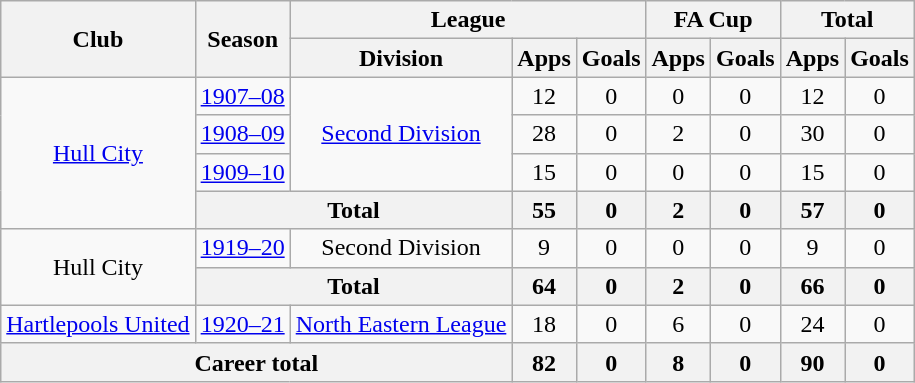<table class="wikitable" style="text-align: center;">
<tr>
<th rowspan="2">Club</th>
<th rowspan="2">Season</th>
<th colspan="3">League</th>
<th colspan="2">FA Cup</th>
<th colspan="2">Total</th>
</tr>
<tr>
<th>Division</th>
<th>Apps</th>
<th>Goals</th>
<th>Apps</th>
<th>Goals</th>
<th>Apps</th>
<th>Goals</th>
</tr>
<tr>
<td rowspan="4"><a href='#'>Hull City</a></td>
<td><a href='#'>1907–08</a></td>
<td rowspan="3"><a href='#'>Second Division</a></td>
<td>12</td>
<td>0</td>
<td>0</td>
<td>0</td>
<td>12</td>
<td>0</td>
</tr>
<tr>
<td><a href='#'>1908–09</a></td>
<td>28</td>
<td>0</td>
<td>2</td>
<td>0</td>
<td>30</td>
<td>0</td>
</tr>
<tr>
<td><a href='#'>1909–10</a></td>
<td>15</td>
<td>0</td>
<td>0</td>
<td>0</td>
<td>15</td>
<td>0</td>
</tr>
<tr>
<th colspan="2">Total</th>
<th>55</th>
<th>0</th>
<th>2</th>
<th>0</th>
<th>57</th>
<th>0</th>
</tr>
<tr>
<td rowspan="2">Hull City</td>
<td><a href='#'>1919–20</a></td>
<td>Second Division</td>
<td>9</td>
<td>0</td>
<td>0</td>
<td>0</td>
<td>9</td>
<td>0</td>
</tr>
<tr>
<th colspan="2">Total</th>
<th>64</th>
<th>0</th>
<th>2</th>
<th>0</th>
<th>66</th>
<th>0</th>
</tr>
<tr>
<td><a href='#'>Hartlepools United</a></td>
<td><a href='#'>1920–21</a></td>
<td><a href='#'>North Eastern League</a></td>
<td>18</td>
<td>0</td>
<td>6</td>
<td>0</td>
<td>24</td>
<td>0</td>
</tr>
<tr>
<th colspan="3">Career total</th>
<th>82</th>
<th>0</th>
<th>8</th>
<th>0</th>
<th>90</th>
<th>0</th>
</tr>
</table>
